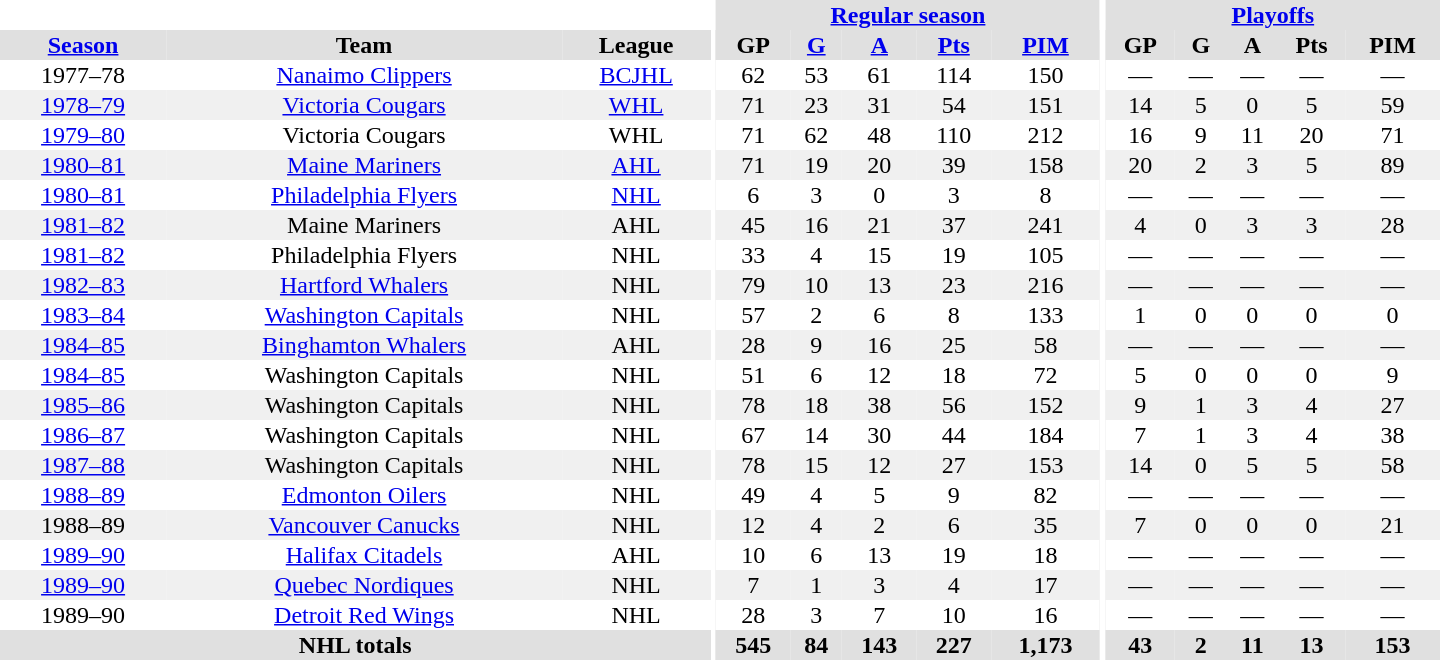<table border="0" cellpadding="1" cellspacing="0" style="text-align:center; width:60em;">
<tr bgcolor="#e0e0e0">
<th colspan="3" bgcolor="#ffffff"></th>
<th rowspan="99" bgcolor="#ffffff"></th>
<th colspan="5"><a href='#'>Regular season</a></th>
<th rowspan="99" bgcolor="#ffffff"></th>
<th colspan="5"><a href='#'>Playoffs</a></th>
</tr>
<tr bgcolor="#e0e0e0">
<th><a href='#'>Season</a></th>
<th>Team</th>
<th>League</th>
<th>GP</th>
<th><a href='#'>G</a></th>
<th><a href='#'>A</a></th>
<th><a href='#'>Pts</a></th>
<th><a href='#'>PIM</a></th>
<th>GP</th>
<th>G</th>
<th>A</th>
<th>Pts</th>
<th>PIM</th>
</tr>
<tr>
<td>1977–78</td>
<td><a href='#'>Nanaimo Clippers</a></td>
<td><a href='#'>BCJHL</a></td>
<td>62</td>
<td>53</td>
<td>61</td>
<td>114</td>
<td>150</td>
<td>—</td>
<td>—</td>
<td>—</td>
<td>—</td>
<td>—</td>
</tr>
<tr bgcolor="#f0f0f0">
<td><a href='#'>1978–79</a></td>
<td><a href='#'>Victoria Cougars</a></td>
<td><a href='#'>WHL</a></td>
<td>71</td>
<td>23</td>
<td>31</td>
<td>54</td>
<td>151</td>
<td>14</td>
<td>5</td>
<td>0</td>
<td>5</td>
<td>59</td>
</tr>
<tr>
<td><a href='#'>1979–80</a></td>
<td>Victoria Cougars</td>
<td>WHL</td>
<td>71</td>
<td>62</td>
<td>48</td>
<td>110</td>
<td>212</td>
<td>16</td>
<td>9</td>
<td>11</td>
<td>20</td>
<td>71</td>
</tr>
<tr bgcolor="#f0f0f0">
<td><a href='#'>1980–81</a></td>
<td><a href='#'>Maine Mariners</a></td>
<td><a href='#'>AHL</a></td>
<td>71</td>
<td>19</td>
<td>20</td>
<td>39</td>
<td>158</td>
<td>20</td>
<td>2</td>
<td>3</td>
<td>5</td>
<td>89</td>
</tr>
<tr>
<td><a href='#'>1980–81</a></td>
<td><a href='#'>Philadelphia Flyers</a></td>
<td><a href='#'>NHL</a></td>
<td>6</td>
<td>3</td>
<td>0</td>
<td>3</td>
<td>8</td>
<td>—</td>
<td>—</td>
<td>—</td>
<td>—</td>
<td>—</td>
</tr>
<tr bgcolor="#f0f0f0">
<td><a href='#'>1981–82</a></td>
<td>Maine Mariners</td>
<td>AHL</td>
<td>45</td>
<td>16</td>
<td>21</td>
<td>37</td>
<td>241</td>
<td>4</td>
<td>0</td>
<td>3</td>
<td>3</td>
<td>28</td>
</tr>
<tr>
<td><a href='#'>1981–82</a></td>
<td>Philadelphia Flyers</td>
<td>NHL</td>
<td>33</td>
<td>4</td>
<td>15</td>
<td>19</td>
<td>105</td>
<td>—</td>
<td>—</td>
<td>—</td>
<td>—</td>
<td>—</td>
</tr>
<tr bgcolor="#f0f0f0">
<td><a href='#'>1982–83</a></td>
<td><a href='#'>Hartford Whalers</a></td>
<td>NHL</td>
<td>79</td>
<td>10</td>
<td>13</td>
<td>23</td>
<td>216</td>
<td>—</td>
<td>—</td>
<td>—</td>
<td>—</td>
<td>—</td>
</tr>
<tr>
<td><a href='#'>1983–84</a></td>
<td><a href='#'>Washington Capitals</a></td>
<td>NHL</td>
<td>57</td>
<td>2</td>
<td>6</td>
<td>8</td>
<td>133</td>
<td>1</td>
<td>0</td>
<td>0</td>
<td>0</td>
<td>0</td>
</tr>
<tr bgcolor="#f0f0f0">
<td><a href='#'>1984–85</a></td>
<td><a href='#'>Binghamton Whalers</a></td>
<td>AHL</td>
<td>28</td>
<td>9</td>
<td>16</td>
<td>25</td>
<td>58</td>
<td>—</td>
<td>—</td>
<td>—</td>
<td>—</td>
<td>—</td>
</tr>
<tr>
<td><a href='#'>1984–85</a></td>
<td>Washington Capitals</td>
<td>NHL</td>
<td>51</td>
<td>6</td>
<td>12</td>
<td>18</td>
<td>72</td>
<td>5</td>
<td>0</td>
<td>0</td>
<td>0</td>
<td>9</td>
</tr>
<tr bgcolor="#f0f0f0">
<td><a href='#'>1985–86</a></td>
<td>Washington Capitals</td>
<td>NHL</td>
<td>78</td>
<td>18</td>
<td>38</td>
<td>56</td>
<td>152</td>
<td>9</td>
<td>1</td>
<td>3</td>
<td>4</td>
<td>27</td>
</tr>
<tr>
<td><a href='#'>1986–87</a></td>
<td>Washington Capitals</td>
<td>NHL</td>
<td>67</td>
<td>14</td>
<td>30</td>
<td>44</td>
<td>184</td>
<td>7</td>
<td>1</td>
<td>3</td>
<td>4</td>
<td>38</td>
</tr>
<tr bgcolor="#f0f0f0">
<td><a href='#'>1987–88</a></td>
<td>Washington Capitals</td>
<td>NHL</td>
<td>78</td>
<td>15</td>
<td>12</td>
<td>27</td>
<td>153</td>
<td>14</td>
<td>0</td>
<td>5</td>
<td>5</td>
<td>58</td>
</tr>
<tr>
<td><a href='#'>1988–89</a></td>
<td><a href='#'>Edmonton Oilers</a></td>
<td>NHL</td>
<td>49</td>
<td>4</td>
<td>5</td>
<td>9</td>
<td>82</td>
<td>—</td>
<td>—</td>
<td>—</td>
<td>—</td>
<td>—</td>
</tr>
<tr bgcolor="#f0f0f0">
<td>1988–89</td>
<td><a href='#'>Vancouver Canucks</a></td>
<td>NHL</td>
<td>12</td>
<td>4</td>
<td>2</td>
<td>6</td>
<td>35</td>
<td>7</td>
<td>0</td>
<td>0</td>
<td>0</td>
<td>21</td>
</tr>
<tr>
<td><a href='#'>1989–90</a></td>
<td><a href='#'>Halifax Citadels</a></td>
<td>AHL</td>
<td>10</td>
<td>6</td>
<td>13</td>
<td>19</td>
<td>18</td>
<td>—</td>
<td>—</td>
<td>—</td>
<td>—</td>
<td>—</td>
</tr>
<tr bgcolor="#f0f0f0">
<td><a href='#'>1989–90</a></td>
<td><a href='#'>Quebec Nordiques</a></td>
<td>NHL</td>
<td>7</td>
<td>1</td>
<td>3</td>
<td>4</td>
<td>17</td>
<td>—</td>
<td>—</td>
<td>—</td>
<td>—</td>
<td>—</td>
</tr>
<tr>
<td>1989–90</td>
<td><a href='#'>Detroit Red Wings</a></td>
<td>NHL</td>
<td>28</td>
<td>3</td>
<td>7</td>
<td>10</td>
<td>16</td>
<td>—</td>
<td>—</td>
<td>—</td>
<td>—</td>
<td>—</td>
</tr>
<tr bgcolor="#e0e0e0">
<th colspan="3">NHL totals</th>
<th>545</th>
<th>84</th>
<th>143</th>
<th>227</th>
<th>1,173</th>
<th>43</th>
<th>2</th>
<th>11</th>
<th>13</th>
<th>153</th>
</tr>
</table>
